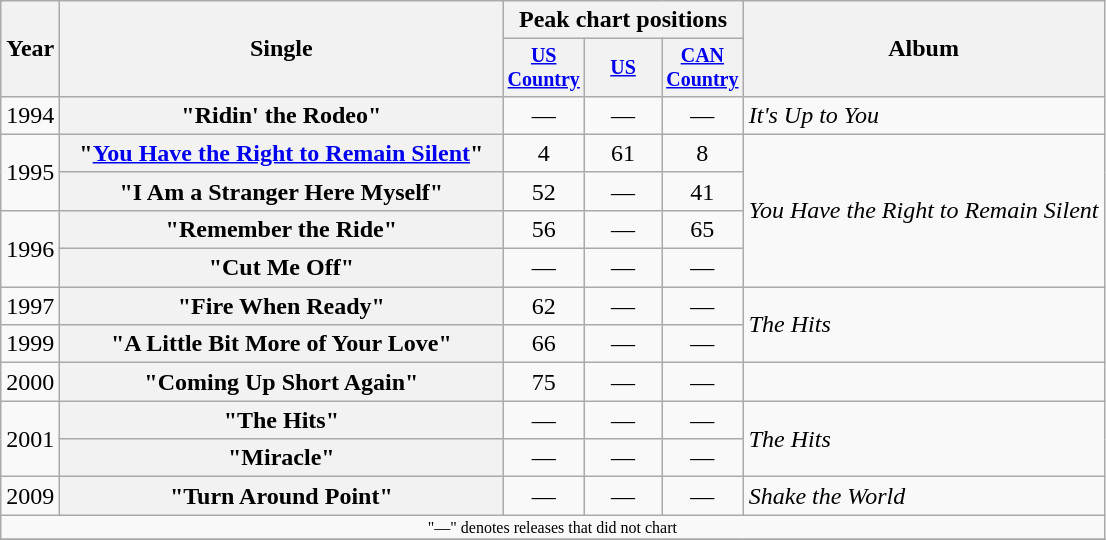<table class="wikitable plainrowheaders" style="text-align:center;">
<tr>
<th rowspan="2">Year</th>
<th rowspan="2" style="width:18em;">Single</th>
<th colspan="3">Peak chart positions</th>
<th rowspan="2">Album</th>
</tr>
<tr style="font-size:smaller;">
<th width="45"><a href='#'>US Country</a></th>
<th width="45"><a href='#'>US</a></th>
<th width="45"><a href='#'>CAN Country</a></th>
</tr>
<tr>
<td>1994</td>
<th scope="row">"Ridin' the Rodeo"</th>
<td>—</td>
<td>—</td>
<td>—</td>
<td align="left"><em>It's Up to You</em></td>
</tr>
<tr>
<td rowspan="2">1995</td>
<th scope="row">"<a href='#'>You Have the Right to Remain Silent</a>"</th>
<td>4</td>
<td>61</td>
<td>8</td>
<td align="left" rowspan="4"><em>You Have the Right to Remain Silent</em></td>
</tr>
<tr>
<th scope="row">"I Am a Stranger Here Myself"</th>
<td>52</td>
<td>—</td>
<td>41</td>
</tr>
<tr>
<td rowspan="2">1996</td>
<th scope="row">"Remember the Ride"</th>
<td>56</td>
<td>—</td>
<td>65</td>
</tr>
<tr>
<th scope="row">"Cut Me Off"</th>
<td>—</td>
<td>—</td>
<td>—</td>
</tr>
<tr>
<td>1997</td>
<th scope="row">"Fire When Ready"</th>
<td>62</td>
<td>—</td>
<td>—</td>
<td align="left" rowspan="2"><em>The Hits</em></td>
</tr>
<tr>
<td>1999</td>
<th scope="row">"A Little Bit More of Your Love"</th>
<td>66</td>
<td>—</td>
<td>—</td>
</tr>
<tr>
<td>2000</td>
<th scope="row">"Coming Up Short Again"</th>
<td>75</td>
<td>—</td>
<td>—</td>
<td></td>
</tr>
<tr>
<td rowspan="2">2001</td>
<th scope="row">"The Hits"</th>
<td>—</td>
<td>—</td>
<td>—</td>
<td align="left" rowspan="2"><em>The Hits</em></td>
</tr>
<tr>
<th scope="row">"Miracle"</th>
<td>—</td>
<td>—</td>
<td>—</td>
</tr>
<tr>
<td>2009</td>
<th scope="row">"Turn Around Point"</th>
<td>—</td>
<td>—</td>
<td>—</td>
<td align="left"><em>Shake the World</em></td>
</tr>
<tr>
<td colspan="6" style="font-size:8pt">"—" denotes releases that did not chart</td>
</tr>
<tr>
</tr>
</table>
